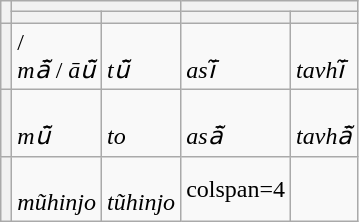<table class="wikitable floatright">
<tr>
<th rowspan=2></th>
<th colspan=2></th>
<th colspan=2></th>
</tr>
<tr>
<th></th>
<th></th>
<th></th>
<th></th>
</tr>
<tr>
<th></th>
<td> / <br><em>mā̃</em> / <em>āū̃</em></td>
<td><br><em>tū̃</em></td>
<td><br><em>asī̃</em></td>
<td><br><em>tavhī̃</em></td>
</tr>
<tr>
<th></th>
<td><br><em>mū̃</em></td>
<td><br><em>to</em></td>
<td><br><em>asā̃</em></td>
<td><br><em>tavhā̃</em></td>
</tr>
<tr>
<th></th>
<td><br><em>mũhinjo</em></td>
<td><br><em>tũhinjo</em></td>
<td>colspan=4 </td>
</tr>
</table>
